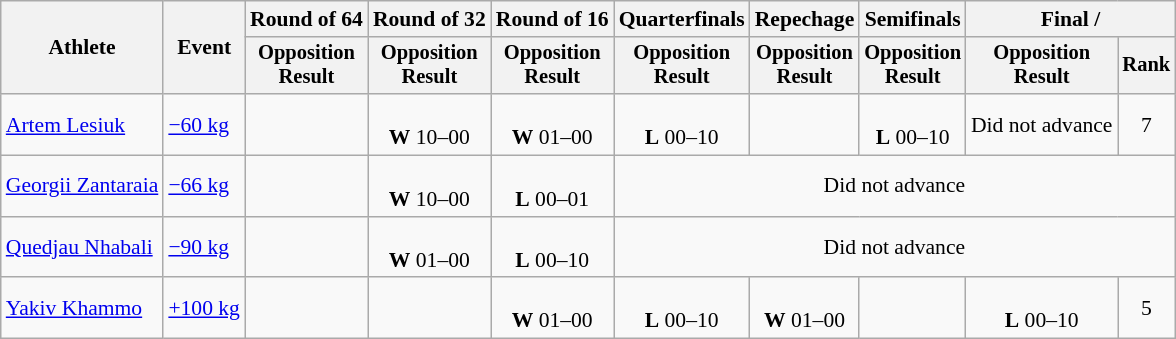<table class="wikitable" style="font-size:90%">
<tr>
<th rowspan="2">Athlete</th>
<th rowspan="2">Event</th>
<th>Round of 64</th>
<th>Round of 32</th>
<th>Round of 16</th>
<th>Quarterfinals</th>
<th>Repechage</th>
<th>Semifinals</th>
<th colspan=2>Final / </th>
</tr>
<tr style="font-size:95%">
<th>Opposition<br>Result</th>
<th>Opposition<br>Result</th>
<th>Opposition<br>Result</th>
<th>Opposition<br>Result</th>
<th>Opposition<br>Result</th>
<th>Opposition<br>Result</th>
<th>Opposition<br>Result</th>
<th>Rank</th>
</tr>
<tr align=center>
<td align=left><a href='#'>Artem Lesiuk</a></td>
<td align=left><a href='#'>−60 kg</a></td>
<td></td>
<td><br><strong>W</strong> 10–00</td>
<td><br><strong>W</strong> 01–00</td>
<td><br><strong>L</strong> 00–10</td>
<td></td>
<td><br><strong>L</strong> 00–10</td>
<td>Did not advance</td>
<td>7</td>
</tr>
<tr align=center>
<td align=left><a href='#'>Georgii Zantaraia</a></td>
<td align=left><a href='#'>−66 kg</a></td>
<td></td>
<td><br><strong>W</strong> 10–00</td>
<td><br><strong>L</strong> 00–01</td>
<td colspan=5>Did not advance</td>
</tr>
<tr align=center>
<td align=left><a href='#'>Quedjau Nhabali</a></td>
<td align=left><a href='#'>−90 kg</a></td>
<td></td>
<td><br><strong>W</strong> 01–00</td>
<td><br><strong>L</strong> 00–10</td>
<td colspan=5>Did not advance</td>
</tr>
<tr align=center>
<td align=left><a href='#'>Yakiv Khammo</a></td>
<td align=left><a href='#'>+100 kg</a></td>
<td></td>
<td></td>
<td><br><strong>W</strong> 01–00</td>
<td><br><strong>L</strong> 00–10</td>
<td><br><strong>W</strong> 01–00</td>
<td></td>
<td><br><strong>L</strong> 00–10</td>
<td>5</td>
</tr>
</table>
